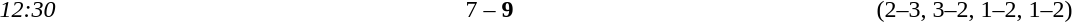<table style="text-align:center">
<tr>
<th width=100></th>
<th width=200></th>
<th width=100></th>
<th width=200></th>
</tr>
<tr>
<td><em>12:30</em></td>
<td align=right></td>
<td>7 – <strong>9</strong></td>
<td align=left><strong></strong></td>
<td>(2–3, 3–2, 1–2, 1–2)</td>
</tr>
</table>
